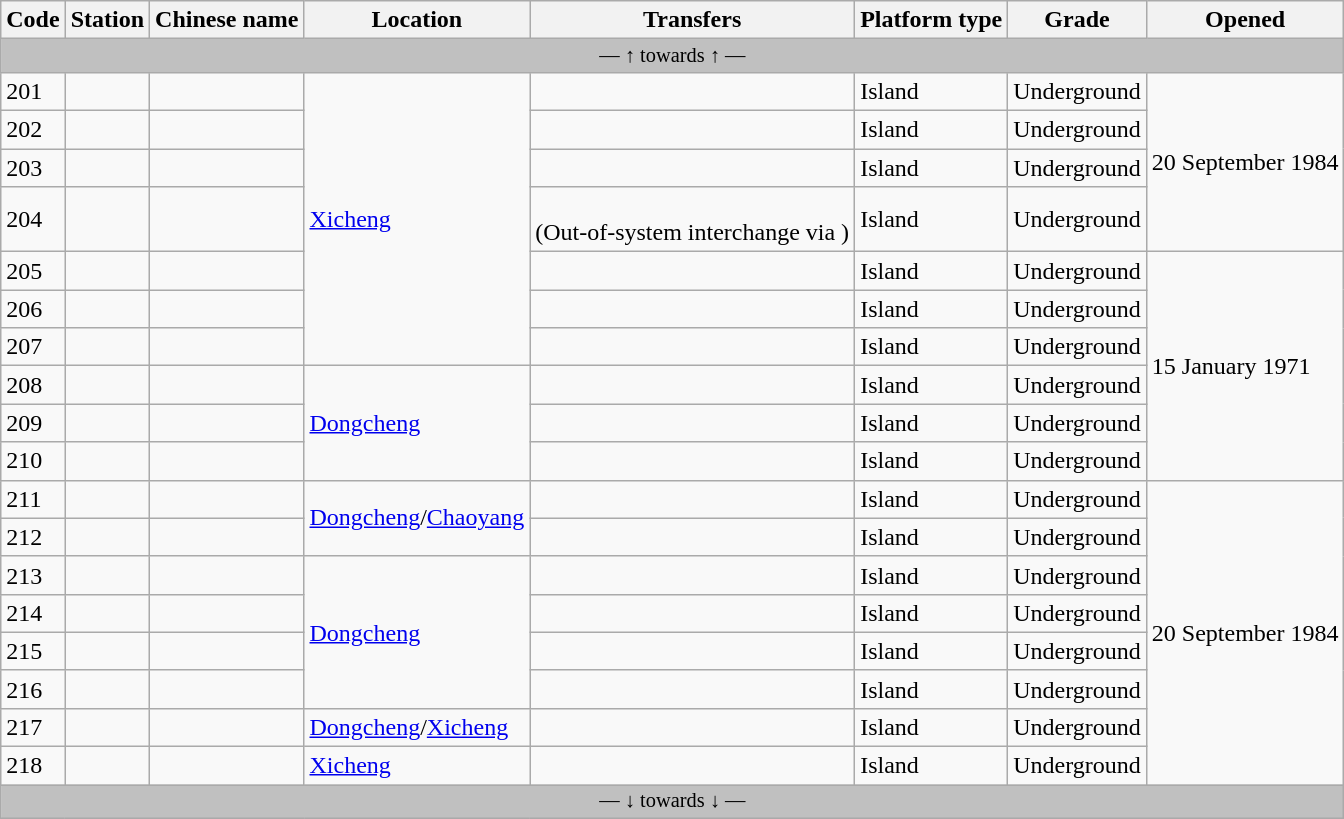<table class=wikitable>
<tr>
<th>Code</th>
<th>Station</th>
<th>Chinese name</th>
<th>Location</th>
<th>Transfers</th>
<th>Platform type</th>
<th>Grade</th>
<th>Opened</th>
</tr>
<tr>
<td bgcolor=silver style=font-size:85% colspan=8 align=center>— ↑ towards  ↑ —</td>
</tr>
<tr>
<td>201</td>
<td></td>
<td><span></span></td>
<td rowspan=7><a href='#'>Xicheng</a></td>
<td> <br></td>
<td>Island</td>
<td>Underground</td>
<td rowspan=4>20 September 1984</td>
</tr>
<tr>
<td>202</td>
<td></td>
<td><span></span></td>
<td></td>
<td>Island</td>
<td>Underground</td>
</tr>
<tr>
<td>203</td>
<td></td>
<td><span></span></td>
<td></td>
<td>Island</td>
<td>Underground</td>
</tr>
<tr>
<td>204</td>
<td></td>
<td><span></span></td>
<td><br> (Out-of-system interchange via )</td>
<td>Island</td>
<td>Underground</td>
</tr>
<tr>
<td>205</td>
<td></td>
<td><span></span></td>
<td></td>
<td>Island</td>
<td>Underground</td>
<td rowspan=6>15 January 1971</td>
</tr>
<tr>
<td>206</td>
<td></td>
<td><span></span></td>
<td></td>
<td>Island</td>
<td>Underground</td>
</tr>
<tr>
<td>207</td>
<td></td>
<td><span></span></td>
<td></td>
<td>Island</td>
<td>Underground</td>
</tr>
<tr>
<td>208</td>
<td></td>
<td><span></span></td>
<td rowspan=3><a href='#'>Dongcheng</a></td>
<td></td>
<td>Island</td>
<td>Underground</td>
</tr>
<tr>
<td>209</td>
<td></td>
<td><span></span></td>
<td></td>
<td>Island</td>
<td>Underground</td>
</tr>
<tr>
<td>210</td>
<td></td>
<td><span></span></td>
<td><br></td>
<td>Island</td>
<td>Underground</td>
</tr>
<tr>
<td>211</td>
<td></td>
<td><span></span></td>
<td rowspan=2><a href='#'>Dongcheng</a>/<a href='#'>Chaoyang</a></td>
<td></td>
<td>Island</td>
<td>Underground</td>
<td rowspan=8>20 September 1984</td>
</tr>
<tr>
<td>212</td>
<td></td>
<td><span></span></td>
<td></td>
<td>Island</td>
<td>Underground</td>
</tr>
<tr>
<td>213</td>
<td></td>
<td><span></span></td>
<td rowspan=4><a href='#'>Dongcheng</a></td>
<td></td>
<td>Island</td>
<td>Underground</td>
</tr>
<tr>
<td>214</td>
<td></td>
<td><span></span></td>
<td> </td>
<td>Island</td>
<td>Underground</td>
</tr>
<tr>
<td>215</td>
<td></td>
<td><span></span></td>
<td></td>
<td>Island</td>
<td>Underground</td>
</tr>
<tr>
<td>216</td>
<td></td>
<td><span></span></td>
<td></td>
<td>Island</td>
<td>Underground</td>
</tr>
<tr>
<td>217</td>
<td></td>
<td><span></span></td>
<td><a href='#'>Dongcheng</a>/<a href='#'>Xicheng</a></td>
<td></td>
<td>Island</td>
<td>Underground</td>
</tr>
<tr>
<td>218</td>
<td></td>
<td><span></span></td>
<td><a href='#'>Xicheng</a></td>
<td></td>
<td>Island</td>
<td>Underground</td>
</tr>
<tr>
<td bgcolor=silver style=font-size:85% colspan=8 align=center>— ↓ towards  ↓ —</td>
</tr>
</table>
